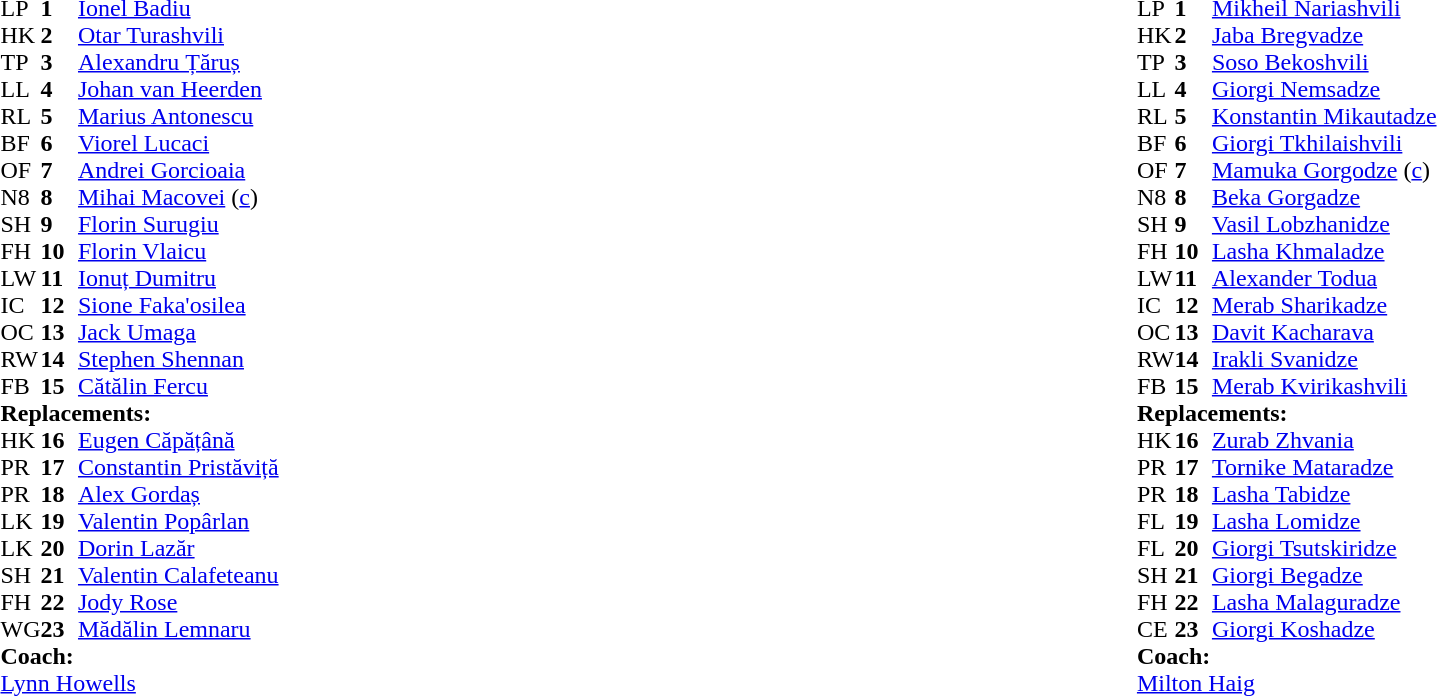<table style="width:100%">
<tr>
<td style="vertical-align:top;width:50%"><br><table cellspacing="0" cellpadding="0">
<tr>
<th width="25"></th>
<th width="25"></th>
</tr>
<tr>
<td>LP</td>
<td><strong>1</strong></td>
<td><a href='#'>Ionel Badiu</a></td>
<td></td>
<td></td>
</tr>
<tr>
<td>HK</td>
<td><strong>2</strong></td>
<td><a href='#'>Otar Turashvili</a></td>
<td></td>
<td></td>
</tr>
<tr>
<td>TP</td>
<td><strong>3</strong></td>
<td><a href='#'>Alexandru Țăruș</a></td>
<td></td>
<td></td>
<td></td>
</tr>
<tr>
<td>LL</td>
<td><strong>4</strong></td>
<td><a href='#'>Johan van Heerden</a></td>
</tr>
<tr>
<td>RL</td>
<td><strong>5</strong></td>
<td><a href='#'>Marius Antonescu</a></td>
</tr>
<tr>
<td>BF</td>
<td><strong>6</strong></td>
<td><a href='#'>Viorel Lucaci</a></td>
<td></td>
<td></td>
<td></td>
<td></td>
</tr>
<tr>
<td>OF</td>
<td><strong>7</strong></td>
<td><a href='#'>Andrei Gorcioaia</a></td>
</tr>
<tr>
<td>N8</td>
<td><strong>8</strong></td>
<td><a href='#'>Mihai Macovei</a> (<a href='#'>c</a>)</td>
<td></td>
<td colspan="2"></td>
<td></td>
</tr>
<tr>
<td>SH</td>
<td><strong>9</strong></td>
<td><a href='#'>Florin Surugiu</a></td>
<td></td>
<td></td>
</tr>
<tr>
<td>FH</td>
<td><strong>10</strong></td>
<td><a href='#'>Florin Vlaicu</a></td>
</tr>
<tr>
<td>LW</td>
<td><strong>11</strong></td>
<td><a href='#'>Ionuț Dumitru</a></td>
</tr>
<tr>
<td>IC</td>
<td><strong>12</strong></td>
<td><a href='#'>Sione Faka'osilea</a></td>
</tr>
<tr>
<td>OC</td>
<td><strong>13</strong></td>
<td><a href='#'>Jack Umaga</a></td>
</tr>
<tr>
<td>RW</td>
<td><strong>14</strong></td>
<td><a href='#'>Stephen Shennan</a></td>
<td></td>
<td></td>
</tr>
<tr>
<td>FB</td>
<td><strong>15</strong></td>
<td><a href='#'>Cătălin Fercu</a></td>
</tr>
<tr>
<td colspan=3><strong>Replacements:</strong></td>
</tr>
<tr>
<td>HK</td>
<td><strong>16</strong></td>
<td><a href='#'>Eugen Căpățână</a></td>
<td></td>
<td></td>
</tr>
<tr>
<td>PR</td>
<td><strong>17</strong></td>
<td><a href='#'>Constantin Pristăviță</a></td>
<td></td>
<td></td>
</tr>
<tr>
<td>PR</td>
<td><strong>18</strong></td>
<td><a href='#'>Alex Gordaș</a></td>
<td></td>
<td></td>
<td></td>
</tr>
<tr>
<td>LK</td>
<td><strong>19</strong></td>
<td><a href='#'>Valentin Popârlan</a></td>
<td></td>
<td></td>
<td></td>
<td></td>
</tr>
<tr>
<td>LK</td>
<td><strong>20</strong></td>
<td><a href='#'>Dorin Lazăr</a></td>
<td></td>
<td></td>
<td></td>
<td></td>
</tr>
<tr>
<td>SH</td>
<td><strong>21</strong></td>
<td><a href='#'>Valentin Calafeteanu</a></td>
<td></td>
<td></td>
</tr>
<tr>
<td>FH</td>
<td><strong>22</strong></td>
<td><a href='#'>Jody Rose</a></td>
</tr>
<tr>
<td>WG</td>
<td><strong>23</strong></td>
<td><a href='#'>Mădălin Lemnaru</a></td>
<td></td>
<td></td>
</tr>
<tr>
<td colspan=3><strong>Coach:</strong></td>
</tr>
<tr>
<td colspan="4"><a href='#'>Lynn Howells</a></td>
</tr>
</table>
</td>
<td style="vertical-align:top"></td>
<td style="vertical-align:top;width:40%"><br><table cellspacing="0" cellpadding="0">
<tr>
<th width="25"></th>
<th width="25"></th>
</tr>
<tr>
<td>LP</td>
<td><strong>1</strong></td>
<td><a href='#'>Mikheil Nariashvili</a></td>
</tr>
<tr>
<td>HK</td>
<td><strong>2</strong></td>
<td><a href='#'>Jaba Bregvadze</a></td>
<td></td>
<td></td>
</tr>
<tr>
<td>TP</td>
<td><strong>3</strong></td>
<td><a href='#'>Soso Bekoshvili</a></td>
<td></td>
<td></td>
</tr>
<tr>
<td>LL</td>
<td><strong>4</strong></td>
<td><a href='#'>Giorgi Nemsadze</a></td>
<td></td>
<td></td>
</tr>
<tr>
<td>RL</td>
<td><strong>5</strong></td>
<td><a href='#'>Konstantin Mikautadze</a></td>
</tr>
<tr>
<td>BF</td>
<td><strong>6</strong></td>
<td><a href='#'>Giorgi Tkhilaishvili</a></td>
</tr>
<tr>
<td>OF</td>
<td><strong>7</strong></td>
<td><a href='#'>Mamuka Gorgodze</a> (<a href='#'>c</a>)</td>
<td></td>
<td></td>
</tr>
<tr>
<td>N8</td>
<td><strong>8</strong></td>
<td><a href='#'>Beka Gorgadze</a></td>
</tr>
<tr>
<td>SH</td>
<td><strong>9</strong></td>
<td><a href='#'>Vasil Lobzhanidze</a></td>
<td></td>
<td></td>
</tr>
<tr>
<td>FH</td>
<td><strong>10</strong></td>
<td><a href='#'>Lasha Khmaladze</a></td>
</tr>
<tr>
<td>LW</td>
<td><strong>11</strong></td>
<td><a href='#'>Alexander Todua</a></td>
</tr>
<tr>
<td>IC</td>
<td><strong>12</strong></td>
<td><a href='#'>Merab Sharikadze</a></td>
</tr>
<tr>
<td>OC</td>
<td><strong>13</strong></td>
<td><a href='#'>Davit Kacharava</a></td>
</tr>
<tr>
<td>RW</td>
<td><strong>14</strong></td>
<td><a href='#'>Irakli Svanidze</a></td>
<td></td>
<td></td>
</tr>
<tr>
<td>FB</td>
<td><strong>15</strong></td>
<td><a href='#'>Merab Kvirikashvili</a></td>
</tr>
<tr>
<td colspan=3><strong>Replacements:</strong></td>
</tr>
<tr>
<td>HK</td>
<td><strong>16</strong></td>
<td><a href='#'>Zurab Zhvania</a></td>
<td></td>
<td></td>
</tr>
<tr>
<td>PR</td>
<td><strong>17</strong></td>
<td><a href='#'>Tornike Mataradze</a></td>
</tr>
<tr>
<td>PR</td>
<td><strong>18</strong></td>
<td><a href='#'>Lasha Tabidze</a></td>
<td></td>
<td></td>
</tr>
<tr>
<td>FL</td>
<td><strong>19</strong></td>
<td><a href='#'>Lasha Lomidze</a></td>
<td></td>
<td></td>
</tr>
<tr>
<td>FL</td>
<td><strong>20</strong></td>
<td><a href='#'>Giorgi Tsutskiridze</a></td>
<td></td>
<td></td>
</tr>
<tr>
<td>SH</td>
<td><strong>21</strong></td>
<td><a href='#'>Giorgi Begadze</a></td>
<td></td>
<td></td>
</tr>
<tr>
<td>FH</td>
<td><strong>22</strong></td>
<td><a href='#'>Lasha Malaguradze</a></td>
</tr>
<tr>
<td>CE</td>
<td><strong>23</strong></td>
<td><a href='#'>Giorgi Koshadze</a></td>
<td></td>
<td></td>
</tr>
<tr>
<td colspan=3><strong>Coach:</strong></td>
</tr>
<tr>
<td colspan="4"><a href='#'>Milton Haig</a></td>
</tr>
</table>
</td>
</tr>
</table>
